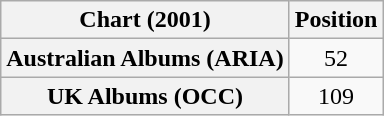<table class="wikitable sortable plainrowheaders">
<tr>
<th scope="col">Chart (2001)</th>
<th scope="col">Position</th>
</tr>
<tr>
<th scope="row">Australian Albums (ARIA)</th>
<td style="text-align:center;">52</td>
</tr>
<tr>
<th scope="row">UK Albums (OCC)</th>
<td style="text-align:center;">109</td>
</tr>
</table>
